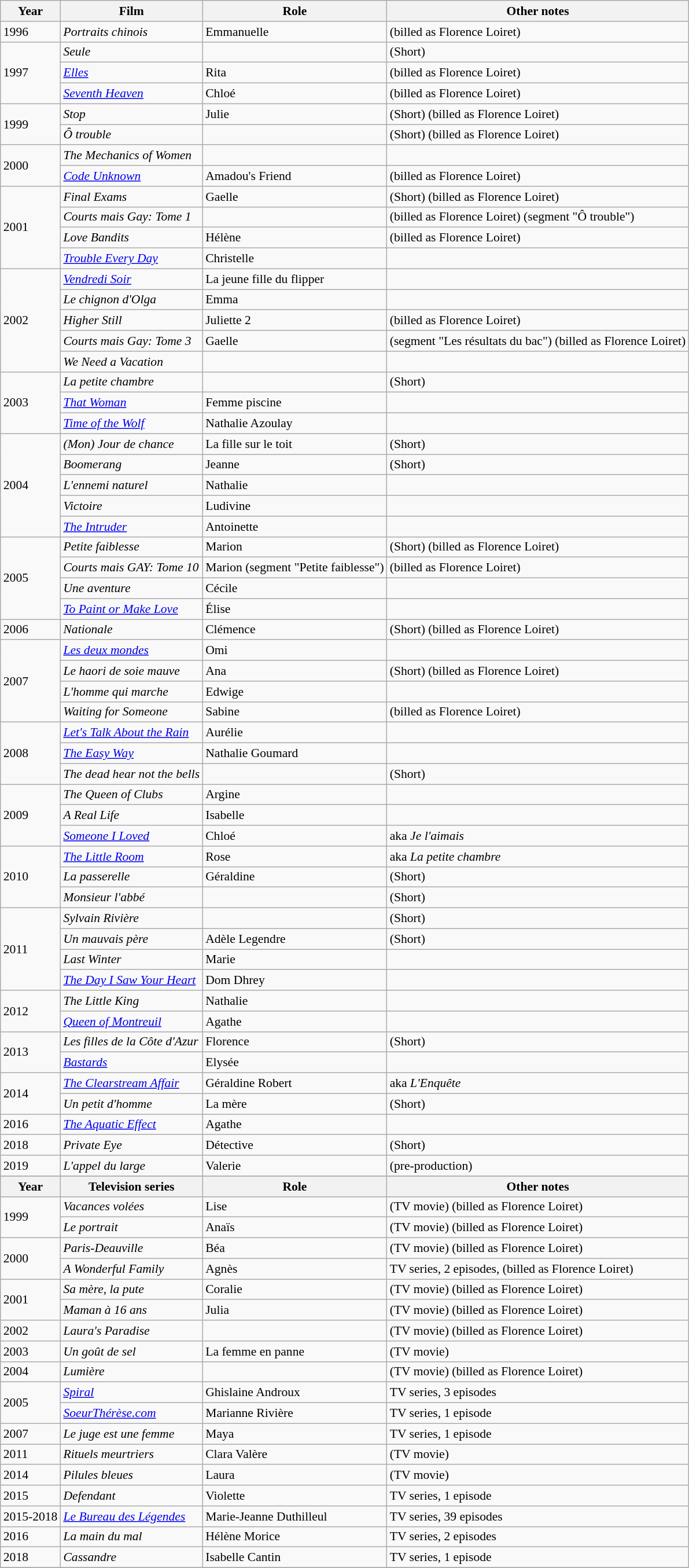<table class="wikitable" style="font-size: 90%;">
<tr>
<th>Year</th>
<th>Film</th>
<th>Role</th>
<th>Other notes</th>
</tr>
<tr>
<td>1996</td>
<td><em>Portraits chinois</em></td>
<td>Emmanuelle</td>
<td>(billed as Florence Loiret)</td>
</tr>
<tr>
<td rowspan=3>1997</td>
<td><em>Seule</em></td>
<td></td>
<td>(Short)</td>
</tr>
<tr>
<td><em><a href='#'>Elles</a></em></td>
<td>Rita</td>
<td>(billed as Florence Loiret)</td>
</tr>
<tr>
<td><em><a href='#'>Seventh Heaven</a></em></td>
<td>Chloé</td>
<td>(billed as Florence Loiret)</td>
</tr>
<tr>
<td rowspan=2>1999</td>
<td><em>Stop</em></td>
<td>Julie</td>
<td>(Short) (billed as Florence Loiret)</td>
</tr>
<tr>
<td><em>Ô trouble</em></td>
<td></td>
<td>(Short) (billed as Florence Loiret)</td>
</tr>
<tr>
<td rowspan=2>2000</td>
<td><em>The Mechanics of Women</em></td>
<td></td>
<td></td>
</tr>
<tr>
<td><em><a href='#'>Code Unknown</a></em></td>
<td>Amadou's Friend</td>
<td>(billed as Florence Loiret)</td>
</tr>
<tr>
<td rowspan=4>2001</td>
<td><em>Final Exams</em></td>
<td>Gaelle</td>
<td>(Short) (billed as Florence Loiret)</td>
</tr>
<tr>
<td><em>Courts mais Gay: Tome 1</em></td>
<td></td>
<td>(billed as Florence Loiret) (segment "Ô trouble")</td>
</tr>
<tr>
<td><em>Love Bandits</em></td>
<td>Hélène</td>
<td>(billed as Florence Loiret)</td>
</tr>
<tr>
<td><em><a href='#'>Trouble Every Day</a></em></td>
<td>Christelle</td>
<td></td>
</tr>
<tr>
<td rowspan=5>2002</td>
<td><em><a href='#'>Vendredi Soir</a></em></td>
<td>La jeune fille du flipper</td>
<td></td>
</tr>
<tr>
<td><em>Le chignon d'Olga</em></td>
<td>Emma</td>
<td></td>
</tr>
<tr>
<td><em>Higher Still</em></td>
<td>Juliette 2</td>
<td>(billed as Florence Loiret)</td>
</tr>
<tr>
<td><em>Courts mais Gay: Tome 3</em></td>
<td>Gaelle</td>
<td>(segment "Les résultats du bac") (billed as Florence Loiret)</td>
</tr>
<tr>
<td><em>We Need a Vacation</em></td>
<td></td>
<td></td>
</tr>
<tr>
<td rowspan=3>2003</td>
<td><em>La petite chambre</em></td>
<td></td>
<td>(Short)</td>
</tr>
<tr>
<td><em><a href='#'>That Woman</a></em></td>
<td>Femme piscine</td>
<td></td>
</tr>
<tr>
<td><em><a href='#'>Time of the Wolf</a></em></td>
<td>Nathalie Azoulay</td>
<td></td>
</tr>
<tr>
<td rowspan=5>2004</td>
<td><em>(Mon) Jour de chance</em></td>
<td>La fille sur le toit</td>
<td>(Short)</td>
</tr>
<tr>
<td><em>Boomerang</em></td>
<td>Jeanne</td>
<td>(Short)</td>
</tr>
<tr>
<td><em>L'ennemi naturel</em></td>
<td>Nathalie</td>
<td></td>
</tr>
<tr>
<td><em>Victoire</em></td>
<td>Ludivine</td>
<td></td>
</tr>
<tr>
<td><em><a href='#'>The Intruder</a></em></td>
<td>Antoinette</td>
<td></td>
</tr>
<tr>
<td rowspan=4>2005</td>
<td><em>Petite faiblesse</em></td>
<td>Marion</td>
<td>(Short) (billed as Florence Loiret)</td>
</tr>
<tr>
<td><em>Courts mais GAY: Tome 10</em></td>
<td>Marion (segment "Petite faiblesse")</td>
<td>(billed as Florence Loiret)</td>
</tr>
<tr>
<td><em>Une aventure</em></td>
<td>Cécile</td>
<td></td>
</tr>
<tr>
<td><em><a href='#'>To Paint or Make Love</a></em></td>
<td>Élise</td>
<td></td>
</tr>
<tr>
<td>2006</td>
<td><em>Nationale</em></td>
<td>Clémence</td>
<td>(Short) (billed as Florence Loiret)</td>
</tr>
<tr>
<td rowspan=4>2007</td>
<td><em><a href='#'>Les deux mondes</a></em></td>
<td>Omi</td>
<td></td>
</tr>
<tr>
<td><em>Le haori de soie mauve</em></td>
<td>Ana</td>
<td>(Short) (billed as Florence Loiret)</td>
</tr>
<tr>
<td><em>L'homme qui marche</em></td>
<td>Edwige</td>
<td></td>
</tr>
<tr>
<td><em>Waiting for Someone</em></td>
<td>Sabine</td>
<td>(billed as Florence Loiret)</td>
</tr>
<tr>
<td rowspan=3>2008</td>
<td><em><a href='#'>Let's Talk About the Rain</a></em></td>
<td>Aurélie</td>
<td></td>
</tr>
<tr>
<td><em><a href='#'>The Easy Way</a></em></td>
<td>Nathalie Goumard</td>
<td></td>
</tr>
<tr>
<td><em>The dead hear not the bells</em></td>
<td></td>
<td>(Short)</td>
</tr>
<tr>
<td rowspan=3>2009</td>
<td><em>The Queen of Clubs</em></td>
<td>Argine</td>
<td></td>
</tr>
<tr>
<td><em>A Real Life</em></td>
<td>Isabelle</td>
<td></td>
</tr>
<tr>
<td><em><a href='#'>Someone I Loved</a></em></td>
<td>Chloé</td>
<td>aka <em>Je l'aimais</em></td>
</tr>
<tr>
<td rowspan=3>2010</td>
<td><em><a href='#'>The Little Room</a></em></td>
<td>Rose</td>
<td>aka <em>La petite chambre</em></td>
</tr>
<tr>
<td><em>La passerelle</em></td>
<td>Géraldine</td>
<td>(Short)</td>
</tr>
<tr>
<td><em>Monsieur l'abbé</em></td>
<td></td>
<td>(Short)</td>
</tr>
<tr>
<td rowspan=4>2011</td>
<td><em>Sylvain Rivière</em></td>
<td></td>
<td>(Short)</td>
</tr>
<tr>
<td><em>Un mauvais père</em></td>
<td>Adèle Legendre</td>
<td>(Short)</td>
</tr>
<tr>
<td><em>Last Winter</em></td>
<td>Marie</td>
<td></td>
</tr>
<tr>
<td><em><a href='#'>The Day I Saw Your Heart</a></em></td>
<td>Dom Dhrey</td>
<td></td>
</tr>
<tr>
<td rowspan=2>2012</td>
<td><em>The Little King</em></td>
<td>Nathalie</td>
<td></td>
</tr>
<tr>
<td><em><a href='#'>Queen of Montreuil</a></em></td>
<td>Agathe</td>
<td></td>
</tr>
<tr>
<td rowspan=2>2013</td>
<td><em>Les filles de la Côte d'Azur</em></td>
<td>Florence</td>
<td>(Short)</td>
</tr>
<tr>
<td><em><a href='#'>Bastards</a></em></td>
<td>Elysée</td>
<td></td>
</tr>
<tr>
<td rowspan=2>2014</td>
<td><em><a href='#'>The Clearstream Affair</a></em></td>
<td>Géraldine Robert</td>
<td>aka <em>L'Enquête</em></td>
</tr>
<tr>
<td><em>Un petit d'homme</em></td>
<td>La mère</td>
<td>(Short)</td>
</tr>
<tr>
<td>2016</td>
<td><em><a href='#'>The Aquatic Effect</a></em></td>
<td>Agathe</td>
<td></td>
</tr>
<tr>
<td>2018</td>
<td><em>Private Eye</em></td>
<td>Détective</td>
<td>(Short)</td>
</tr>
<tr>
<td>2019</td>
<td><em>L'appel du large</em></td>
<td>Valerie</td>
<td>(pre-production)</td>
</tr>
<tr>
</tr>
<tr>
<th>Year</th>
<th>Television series</th>
<th>Role</th>
<th>Other notes</th>
</tr>
<tr>
<td rowspan=2>1999</td>
<td><em>Vacances volées</em></td>
<td>Lise</td>
<td>(TV movie) (billed as Florence Loiret)</td>
</tr>
<tr>
<td><em>Le portrait</em></td>
<td>Anaïs</td>
<td>(TV movie) (billed as Florence Loiret)</td>
</tr>
<tr>
<td rowspan=2>2000</td>
<td><em>Paris-Deauville</em></td>
<td>Béa</td>
<td>(TV movie) (billed as Florence Loiret)</td>
</tr>
<tr>
<td><em>A Wonderful Family</em></td>
<td>Agnès</td>
<td>TV series, 2 episodes, (billed as Florence Loiret)</td>
</tr>
<tr>
<td rowspan=2>2001</td>
<td><em>Sa mère, la pute</em></td>
<td>Coralie</td>
<td>(TV movie) (billed as Florence Loiret)</td>
</tr>
<tr>
<td><em>Maman à 16 ans</em></td>
<td>Julia</td>
<td>(TV movie) (billed as Florence Loiret)</td>
</tr>
<tr>
<td>2002</td>
<td><em>Laura's Paradise</em></td>
<td></td>
<td>(TV movie) (billed as Florence Loiret)</td>
</tr>
<tr>
<td>2003</td>
<td><em>Un goût de sel</em></td>
<td>La femme en panne</td>
<td>(TV movie)</td>
</tr>
<tr>
<td>2004</td>
<td><em>Lumière</em></td>
<td></td>
<td>(TV movie) (billed as Florence Loiret)</td>
</tr>
<tr>
<td rowspan=2>2005</td>
<td><em><a href='#'>Spiral</a></em></td>
<td>Ghislaine Androux</td>
<td>TV series, 3 episodes</td>
</tr>
<tr>
<td><em><a href='#'>SoeurThérèse.com</a></em></td>
<td>Marianne Rivière</td>
<td>TV series, 1 episode</td>
</tr>
<tr>
<td>2007</td>
<td><em>Le juge est une femme</em></td>
<td>Maya</td>
<td>TV series, 1 episode</td>
</tr>
<tr>
<td>2011</td>
<td><em>Rituels meurtriers</em></td>
<td>Clara Valère</td>
<td>(TV movie)</td>
</tr>
<tr>
<td>2014</td>
<td><em>Pilules bleues</em></td>
<td>Laura</td>
<td>(TV movie)</td>
</tr>
<tr>
<td>2015</td>
<td><em>Defendant</em></td>
<td>Violette</td>
<td>TV series, 1 episode</td>
</tr>
<tr>
<td>2015-2018</td>
<td><em><a href='#'>Le Bureau des Légendes</a></em></td>
<td>Marie-Jeanne Duthilleul</td>
<td>TV series, 39 episodes</td>
</tr>
<tr>
<td>2016</td>
<td><em>La main du mal</em></td>
<td>Hélène Morice</td>
<td>TV series, 2 episodes</td>
</tr>
<tr>
<td>2018</td>
<td><em>Cassandre</em></td>
<td>Isabelle Cantin</td>
<td>TV series, 1 episode</td>
</tr>
<tr>
</tr>
</table>
